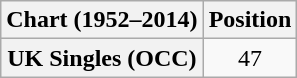<table class="wikitable plainrowheaders" style="text-align:center">
<tr>
<th scope="col">Chart (1952–2014)</th>
<th scope="col">Position</th>
</tr>
<tr>
<th scope="row">UK Singles (OCC)</th>
<td>47</td>
</tr>
</table>
